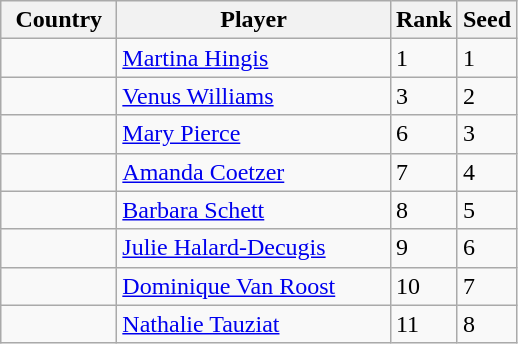<table class="wikitable" border="1">
<tr>
<th width="70">Country</th>
<th width="175">Player</th>
<th>Rank</th>
<th>Seed</th>
</tr>
<tr>
<td></td>
<td><a href='#'>Martina Hingis</a></td>
<td>1</td>
<td>1</td>
</tr>
<tr>
<td></td>
<td><a href='#'>Venus Williams</a></td>
<td>3</td>
<td>2</td>
</tr>
<tr>
<td></td>
<td><a href='#'>Mary Pierce</a></td>
<td>6</td>
<td>3</td>
</tr>
<tr>
<td></td>
<td><a href='#'>Amanda Coetzer</a></td>
<td>7</td>
<td>4</td>
</tr>
<tr>
<td></td>
<td><a href='#'>Barbara Schett</a></td>
<td>8</td>
<td>5</td>
</tr>
<tr>
<td></td>
<td><a href='#'>Julie Halard-Decugis</a></td>
<td>9</td>
<td>6</td>
</tr>
<tr>
<td></td>
<td><a href='#'>Dominique Van Roost</a></td>
<td>10</td>
<td>7</td>
</tr>
<tr>
<td></td>
<td><a href='#'>Nathalie Tauziat</a></td>
<td>11</td>
<td>8</td>
</tr>
</table>
